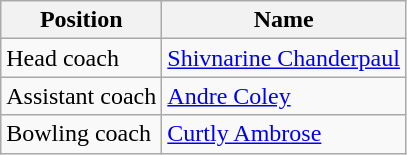<table class="wikitable">
<tr>
<th>Position</th>
<th>Name</th>
</tr>
<tr>
<td>Head coach</td>
<td><a href='#'>Shivnarine Chanderpaul</a></td>
</tr>
<tr>
<td>Assistant coach</td>
<td><a href='#'>Andre Coley</a></td>
</tr>
<tr>
<td>Bowling coach</td>
<td><a href='#'>Curtly Ambrose</a></td>
</tr>
</table>
